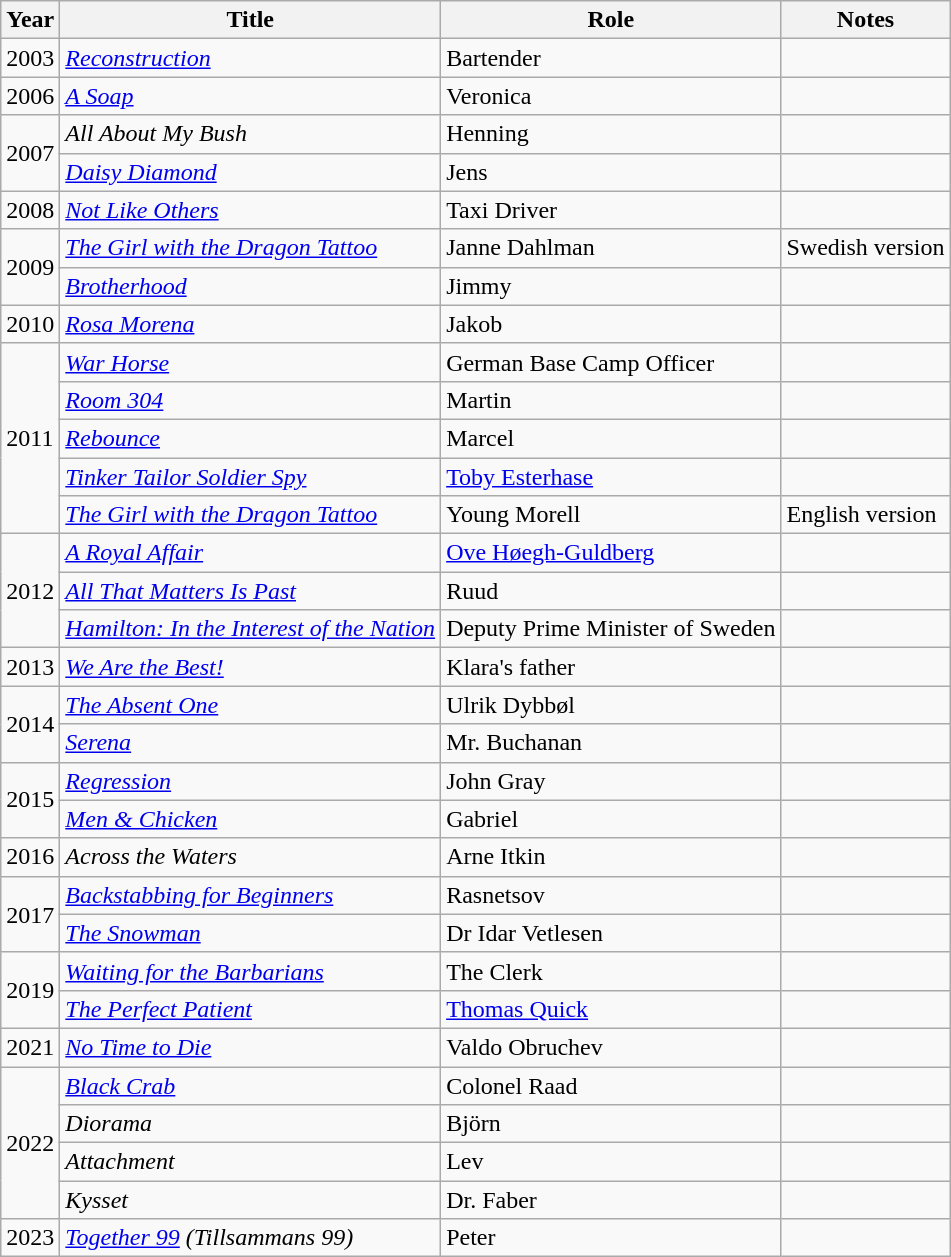<table class="wikitable sortable">
<tr>
<th>Year</th>
<th>Title</th>
<th>Role</th>
<th class="unsortable">Notes</th>
</tr>
<tr>
<td>2003</td>
<td><em><a href='#'>Reconstruction</a></em></td>
<td>Bartender</td>
<td></td>
</tr>
<tr>
<td>2006</td>
<td><em><a href='#'>A Soap</a></em></td>
<td>Veronica</td>
<td></td>
</tr>
<tr>
<td rowspan="2">2007</td>
<td><em>All About My Bush</em></td>
<td>Henning</td>
<td></td>
</tr>
<tr>
<td><em><a href='#'>Daisy Diamond</a></em></td>
<td>Jens</td>
<td></td>
</tr>
<tr>
<td>2008</td>
<td><em><a href='#'>Not Like Others</a></em></td>
<td>Taxi Driver</td>
<td></td>
</tr>
<tr>
<td rowspan="2">2009</td>
<td><em><a href='#'>The Girl with the Dragon Tattoo</a></em></td>
<td>Janne Dahlman</td>
<td>Swedish version</td>
</tr>
<tr>
<td><em><a href='#'>Brotherhood</a></em></td>
<td>Jimmy</td>
<td></td>
</tr>
<tr>
<td>2010</td>
<td><em><a href='#'>Rosa Morena</a></em></td>
<td>Jakob</td>
<td></td>
</tr>
<tr>
<td rowspan="5">2011</td>
<td><em><a href='#'>War Horse</a></em></td>
<td>German Base Camp Officer</td>
<td></td>
</tr>
<tr>
<td><em><a href='#'>Room 304</a></em></td>
<td>Martin</td>
<td></td>
</tr>
<tr>
<td><em><a href='#'>Rebounce</a></em></td>
<td>Marcel</td>
<td></td>
</tr>
<tr>
<td><em><a href='#'>Tinker Tailor Soldier Spy</a></em></td>
<td><a href='#'>Toby Esterhase</a></td>
<td></td>
</tr>
<tr>
<td><em><a href='#'>The Girl with the Dragon Tattoo</a></em></td>
<td>Young Morell</td>
<td>English version</td>
</tr>
<tr>
<td rowspan="3">2012</td>
<td><em><a href='#'>A Royal Affair</a></em></td>
<td><a href='#'>Ove Høegh-Guldberg</a></td>
<td></td>
</tr>
<tr>
<td><em><a href='#'>All That Matters Is Past</a></em></td>
<td>Ruud</td>
<td></td>
</tr>
<tr>
<td><em><a href='#'>Hamilton: In the Interest of the Nation</a></em></td>
<td>Deputy Prime Minister of Sweden</td>
<td></td>
</tr>
<tr>
<td>2013</td>
<td><em><a href='#'>We Are the Best!</a></em></td>
<td>Klara's father</td>
<td></td>
</tr>
<tr>
<td rowspan="2">2014</td>
<td><em><a href='#'>The Absent One</a></em></td>
<td>Ulrik Dybbøl</td>
<td></td>
</tr>
<tr>
<td><em><a href='#'>Serena</a></em></td>
<td>Mr. Buchanan</td>
<td></td>
</tr>
<tr>
<td rowspan="2">2015</td>
<td><em><a href='#'>Regression</a></em></td>
<td>John Gray</td>
<td></td>
</tr>
<tr>
<td><em><a href='#'>Men & Chicken</a></em></td>
<td>Gabriel</td>
<td></td>
</tr>
<tr>
<td>2016</td>
<td><em>Across the Waters</em></td>
<td>Arne Itkin</td>
<td></td>
</tr>
<tr>
<td rowspan="2">2017</td>
<td><em><a href='#'>Backstabbing for Beginners</a></em></td>
<td>Rasnetsov</td>
<td></td>
</tr>
<tr>
<td><em><a href='#'>The Snowman</a></em></td>
<td>Dr Idar Vetlesen</td>
<td></td>
</tr>
<tr>
<td rowspan="2">2019</td>
<td><em><a href='#'>Waiting for the Barbarians</a></em></td>
<td>The Clerk</td>
<td></td>
</tr>
<tr>
<td><em><a href='#'>The Perfect Patient</a></em></td>
<td><a href='#'>Thomas Quick</a></td>
<td></td>
</tr>
<tr>
<td>2021</td>
<td><em><a href='#'>No Time to Die</a></em></td>
<td>Valdo Obruchev</td>
<td></td>
</tr>
<tr>
<td rowspan="4">2022</td>
<td><em><a href='#'>Black Crab</a></em></td>
<td>Colonel Raad</td>
<td></td>
</tr>
<tr>
<td><em>Diorama</em></td>
<td>Björn</td>
<td></td>
</tr>
<tr>
<td><em>Attachment</em></td>
<td>Lev</td>
<td></td>
</tr>
<tr>
<td><em>Kysset</em></td>
<td>Dr. Faber</td>
<td></td>
</tr>
<tr>
<td>2023</td>
<td><em><a href='#'>Together 99</a> (Tillsammans 99)</em></td>
<td>Peter</td>
<td></td>
</tr>
</table>
